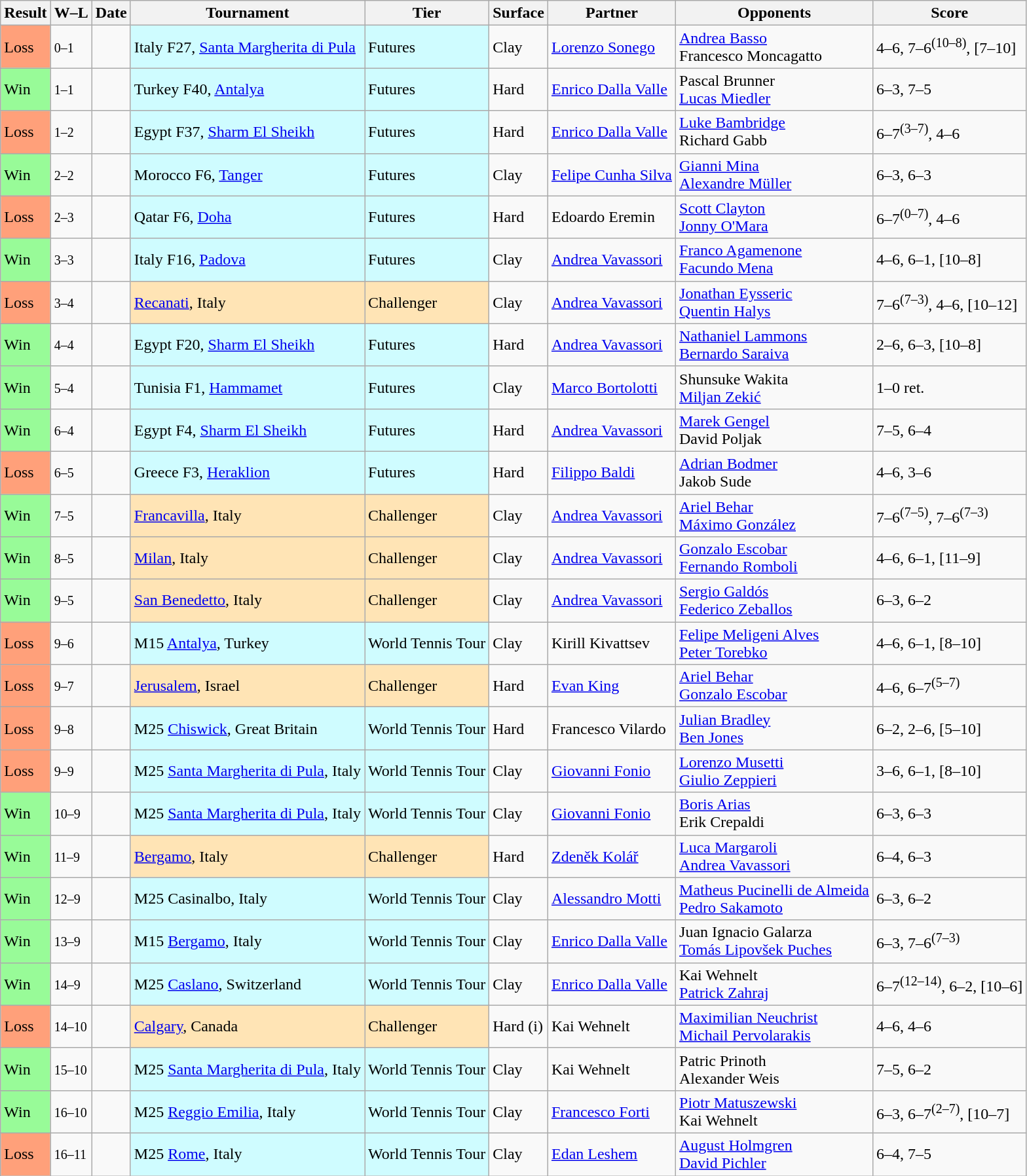<table class="sortable wikitable">
<tr>
<th>Result</th>
<th class="unsortable">W–L</th>
<th>Date</th>
<th>Tournament</th>
<th>Tier</th>
<th>Surface</th>
<th>Partner</th>
<th>Opponents</th>
<th class="unsortable">Score</th>
</tr>
<tr>
<td bgcolor=FFA07A>Loss</td>
<td><small>0–1</small></td>
<td></td>
<td style="background:#cffcff;">Italy F27, <a href='#'>Santa Margherita di Pula</a></td>
<td style="background:#cffcff;">Futures</td>
<td>Clay</td>
<td> <a href='#'>Lorenzo Sonego</a></td>
<td> <a href='#'>Andrea Basso</a><br> Francesco Moncagatto</td>
<td>4–6, 7–6<sup>(10–8)</sup>, [7–10]</td>
</tr>
<tr>
<td bgcolor=98fb98>Win</td>
<td><small>1–1</small></td>
<td></td>
<td style="background:#cffcff;">Turkey F40, <a href='#'>Antalya</a></td>
<td style="background:#cffcff;">Futures</td>
<td>Hard</td>
<td> <a href='#'>Enrico Dalla Valle</a></td>
<td> Pascal Brunner<br> <a href='#'>Lucas Miedler</a></td>
<td>6–3, 7–5</td>
</tr>
<tr>
<td bgcolor=FFA07A>Loss</td>
<td><small>1–2</small></td>
<td></td>
<td style="background:#cffcff;">Egypt F37, <a href='#'>Sharm El Sheikh</a></td>
<td style="background:#cffcff;">Futures</td>
<td>Hard</td>
<td> <a href='#'>Enrico Dalla Valle</a></td>
<td> <a href='#'>Luke Bambridge</a><br> Richard Gabb</td>
<td>6–7<sup>(3–7)</sup>, 4–6</td>
</tr>
<tr>
<td bgcolor=98fb98>Win</td>
<td><small>2–2</small></td>
<td></td>
<td style="background:#cffcff;">Morocco F6, <a href='#'>Tanger</a></td>
<td style="background:#cffcff;">Futures</td>
<td>Clay</td>
<td> <a href='#'>Felipe Cunha Silva</a></td>
<td> <a href='#'>Gianni Mina</a><br> <a href='#'>Alexandre Müller</a></td>
<td>6–3, 6–3</td>
</tr>
<tr>
<td bgcolor=FFA07A>Loss</td>
<td><small>2–3</small></td>
<td></td>
<td style="background:#cffcff;">Qatar F6, <a href='#'>Doha</a></td>
<td style="background:#cffcff;">Futures</td>
<td>Hard</td>
<td> Edoardo Eremin</td>
<td> <a href='#'>Scott Clayton</a><br> <a href='#'>Jonny O'Mara</a></td>
<td>6–7<sup>(0–7)</sup>, 4–6</td>
</tr>
<tr>
<td bgcolor=98fb98>Win</td>
<td><small>3–3</small></td>
<td></td>
<td style="background:#cffcff;">Italy F16, <a href='#'>Padova</a></td>
<td style="background:#cffcff;">Futures</td>
<td>Clay</td>
<td> <a href='#'>Andrea Vavassori</a></td>
<td> <a href='#'>Franco Agamenone</a><br> <a href='#'>Facundo Mena</a></td>
<td>4–6, 6–1, [10–8]</td>
</tr>
<tr>
<td bgcolor=ffa07a>Loss</td>
<td><small>3–4</small></td>
<td><a href='#'></a></td>
<td style="background:moccasin;"><a href='#'>Recanati</a>, Italy</td>
<td style="background:moccasin;">Challenger</td>
<td>Clay</td>
<td> <a href='#'>Andrea Vavassori</a></td>
<td> <a href='#'>Jonathan Eysseric</a> <br>  <a href='#'>Quentin Halys</a></td>
<td>7–6<sup>(7–3)</sup>, 4–6, [10–12]</td>
</tr>
<tr>
<td bgcolor=98fb98>Win</td>
<td><small>4–4</small></td>
<td></td>
<td style="background:#cffcff;">Egypt F20, <a href='#'>Sharm El Sheikh</a></td>
<td style="background:#cffcff;">Futures</td>
<td>Hard</td>
<td> <a href='#'>Andrea Vavassori</a></td>
<td> <a href='#'>Nathaniel Lammons</a><br> <a href='#'>Bernardo Saraiva</a></td>
<td>2–6, 6–3, [10–8]</td>
</tr>
<tr>
<td bgcolor=98fb98>Win</td>
<td><small>5–4</small></td>
<td></td>
<td style="background:#cffcff;">Tunisia F1, <a href='#'>Hammamet</a></td>
<td style="background:#cffcff;">Futures</td>
<td>Clay</td>
<td> <a href='#'>Marco Bortolotti</a></td>
<td> Shunsuke Wakita<br> <a href='#'>Miljan Zekić</a></td>
<td>1–0 ret.</td>
</tr>
<tr>
<td bgcolor=98fb98>Win</td>
<td><small>6–4</small></td>
<td></td>
<td style="background:#cffcff;">Egypt F4, <a href='#'>Sharm El Sheikh</a></td>
<td style="background:#cffcff;">Futures</td>
<td>Hard</td>
<td> <a href='#'>Andrea Vavassori</a></td>
<td> <a href='#'>Marek Gengel</a><br> David Poljak</td>
<td>7–5, 6–4</td>
</tr>
<tr>
<td bgcolor=ffa07a>Loss</td>
<td><small>6–5</small></td>
<td></td>
<td style="background:#cffcff;">Greece F3, <a href='#'>Heraklion</a></td>
<td style="background:#cffcff;">Futures</td>
<td>Hard</td>
<td> <a href='#'>Filippo Baldi</a></td>
<td> <a href='#'>Adrian Bodmer</a><br> Jakob Sude</td>
<td>4–6, 3–6</td>
</tr>
<tr>
<td bgcolor=98fb98>Win</td>
<td><small>7–5</small></td>
<td><a href='#'></a></td>
<td style="background:moccasin;"><a href='#'>Francavilla</a>, Italy</td>
<td style="background:moccasin;">Challenger</td>
<td>Clay</td>
<td> <a href='#'>Andrea Vavassori</a></td>
<td> <a href='#'>Ariel Behar</a><br> <a href='#'>Máximo González</a></td>
<td>7–6<sup>(7–5)</sup>, 7–6<sup>(7–3)</sup></td>
</tr>
<tr>
<td bgcolor=98fb98>Win</td>
<td><small>8–5</small></td>
<td><a href='#'></a></td>
<td style="background:moccasin;"><a href='#'>Milan</a>, Italy</td>
<td style="background:moccasin;">Challenger</td>
<td>Clay</td>
<td> <a href='#'>Andrea Vavassori</a></td>
<td> <a href='#'>Gonzalo Escobar</a><br> <a href='#'>Fernando Romboli</a></td>
<td>4–6, 6–1, [11–9]</td>
</tr>
<tr>
<td bgcolor=98fb98>Win</td>
<td><small>9–5</small></td>
<td><a href='#'></a></td>
<td style="background:moccasin;"><a href='#'>San Benedetto</a>, Italy</td>
<td style="background:moccasin;">Challenger</td>
<td>Clay</td>
<td> <a href='#'>Andrea Vavassori</a></td>
<td> <a href='#'>Sergio Galdós</a><br> <a href='#'>Federico Zeballos</a></td>
<td>6–3, 6–2</td>
</tr>
<tr>
<td bgcolor=ffa07a>Loss</td>
<td><small>9–6</small></td>
<td></td>
<td style="background:#cffcff;">M15 <a href='#'>Antalya</a>, Turkey</td>
<td style="background:#cffcff;">World Tennis Tour</td>
<td>Clay</td>
<td> Kirill Kivattsev</td>
<td> <a href='#'>Felipe Meligeni Alves</a><br> <a href='#'>Peter Torebko</a></td>
<td>4–6, 6–1, [8–10]</td>
</tr>
<tr>
<td bgcolor=FFA07A>Loss</td>
<td><small>9–7</small></td>
<td><a href='#'></a></td>
<td style="background:moccasin;"><a href='#'>Jerusalem</a>, Israel</td>
<td style="background:moccasin;">Challenger</td>
<td>Hard</td>
<td> <a href='#'>Evan King</a></td>
<td> <a href='#'>Ariel Behar</a><br> <a href='#'>Gonzalo Escobar</a></td>
<td>4–6, 6–7<sup>(5–7)</sup></td>
</tr>
<tr>
<td bgcolor=FFA07A>Loss</td>
<td><small>9–8</small></td>
<td></td>
<td style="background:#cffcff;">M25 <a href='#'>Chiswick</a>, Great Britain</td>
<td style="background:#cffcff;">World Tennis Tour</td>
<td>Hard</td>
<td> Francesco Vilardo</td>
<td> <a href='#'>Julian Bradley</a><br> <a href='#'>Ben Jones</a></td>
<td>6–2, 2–6, [5–10]</td>
</tr>
<tr>
<td bgcolor=ffa07a>Loss</td>
<td><small>9–9</small></td>
<td></td>
<td style="background:#cffcff;">M25 <a href='#'>Santa Margherita di Pula</a>, Italy</td>
<td style="background:#cffcff;">World Tennis Tour</td>
<td>Clay</td>
<td> <a href='#'>Giovanni Fonio</a></td>
<td> <a href='#'>Lorenzo Musetti</a><br> <a href='#'>Giulio Zeppieri</a></td>
<td>3–6, 6–1, [8–10]</td>
</tr>
<tr>
<td bgcolor=98fb98>Win</td>
<td><small>10–9</small></td>
<td></td>
<td style="background:#cffcff;">M25 <a href='#'>Santa Margherita di Pula</a>, Italy</td>
<td style="background:#cffcff;">World Tennis Tour</td>
<td>Clay</td>
<td> <a href='#'>Giovanni Fonio</a></td>
<td> <a href='#'>Boris Arias</a><br> Erik Crepaldi</td>
<td>6–3, 6–3</td>
</tr>
<tr>
<td bgcolor=98FB98>Win</td>
<td><small>11–9</small></td>
<td><a href='#'></a></td>
<td style="background:moccasin;"><a href='#'>Bergamo</a>, Italy</td>
<td style="background:moccasin;">Challenger</td>
<td>Hard</td>
<td> <a href='#'>Zdeněk Kolář</a></td>
<td> <a href='#'>Luca Margaroli</a><br> <a href='#'>Andrea Vavassori</a></td>
<td>6–4, 6–3</td>
</tr>
<tr>
<td bgcolor=98fb98>Win</td>
<td><small>12–9</small></td>
<td></td>
<td style="background:#cffcff;">M25 Casinalbo, Italy</td>
<td style="background:#cffcff;">World Tennis Tour</td>
<td>Clay</td>
<td> <a href='#'>Alessandro Motti</a></td>
<td> <a href='#'>Matheus Pucinelli de Almeida</a><br> <a href='#'>Pedro Sakamoto</a></td>
<td>6–3, 6–2</td>
</tr>
<tr>
<td bgcolor=98fb98>Win</td>
<td><small>13–9</small></td>
<td></td>
<td style="background:#cffcff;">M15 <a href='#'>Bergamo</a>, Italy</td>
<td style="background:#cffcff;">World Tennis Tour</td>
<td>Clay</td>
<td> <a href='#'>Enrico Dalla Valle</a></td>
<td> Juan Ignacio Galarza<br> <a href='#'>Tomás Lipovšek Puches</a></td>
<td>6–3, 7–6<sup>(7–3)</sup></td>
</tr>
<tr>
<td bgcolor=98fb98>Win</td>
<td><small>14–9</small></td>
<td></td>
<td style="background:#cffcff;">M25 <a href='#'>Caslano</a>, Switzerland</td>
<td style="background:#cffcff;">World Tennis Tour</td>
<td>Clay</td>
<td> <a href='#'>Enrico Dalla Valle</a></td>
<td> Kai Wehnelt<br> <a href='#'>Patrick Zahraj</a></td>
<td>6–7<sup>(12–14)</sup>, 6–2, [10–6]</td>
</tr>
<tr>
<td bgcolor=FFA07A>Loss</td>
<td><small>14–10</small></td>
<td><a href='#'></a></td>
<td style="background:moccasin;"><a href='#'>Calgary</a>, Canada</td>
<td style="background:moccasin;">Challenger</td>
<td>Hard (i)</td>
<td> Kai Wehnelt</td>
<td> <a href='#'>Maximilian Neuchrist</a><br> <a href='#'>Michail Pervolarakis</a></td>
<td>4–6, 4–6</td>
</tr>
<tr>
<td bgcolor=98fb98>Win</td>
<td><small>15–10</small></td>
<td></td>
<td style="background:#cffcff;">M25 <a href='#'>Santa Margherita di Pula</a>, Italy</td>
<td style="background:#cffcff;">World Tennis Tour</td>
<td>Clay</td>
<td> Kai Wehnelt</td>
<td> Patric Prinoth<br> Alexander Weis</td>
<td>7–5, 6–2</td>
</tr>
<tr>
<td bgcolor=98fb98>Win</td>
<td><small>16–10</small></td>
<td></td>
<td style="background:#cffcff;">M25 <a href='#'>Reggio Emilia</a>, Italy</td>
<td style="background:#cffcff;">World Tennis Tour</td>
<td>Clay</td>
<td> <a href='#'>Francesco Forti</a></td>
<td> <a href='#'>Piotr Matuszewski</a><br> Kai Wehnelt</td>
<td>6–3, 6–7<sup>(2–7)</sup>, [10–7]</td>
</tr>
<tr>
<td bgcolor=FFA07A>Loss</td>
<td><small>16–11</small></td>
<td></td>
<td style="background:#cffcff;">M25 <a href='#'>Rome</a>, Italy</td>
<td style="background:#cffcff;">World Tennis Tour</td>
<td>Clay</td>
<td> <a href='#'>Edan Leshem</a></td>
<td> <a href='#'>August Holmgren</a><br> <a href='#'>David Pichler</a></td>
<td>6–4, 7–5</td>
</tr>
</table>
